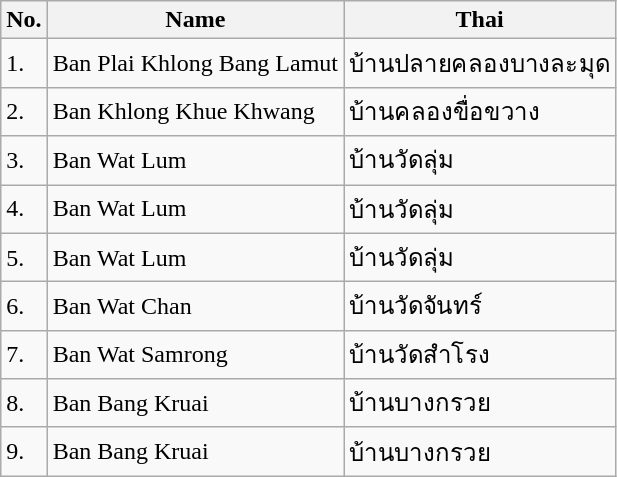<table class="wikitable sortable">
<tr>
<th>No.</th>
<th>Name</th>
<th>Thai</th>
</tr>
<tr>
<td>1.</td>
<td>Ban Plai Khlong Bang Lamut</td>
<td>บ้านปลายคลองบางละมุด</td>
</tr>
<tr>
<td>2.</td>
<td>Ban Khlong Khue Khwang</td>
<td>บ้านคลองขื่อขวาง</td>
</tr>
<tr>
<td>3.</td>
<td>Ban Wat Lum</td>
<td>บ้านวัดลุ่ม</td>
</tr>
<tr>
<td>4.</td>
<td>Ban Wat Lum</td>
<td>บ้านวัดลุ่ม</td>
</tr>
<tr>
<td>5.</td>
<td>Ban Wat Lum</td>
<td>บ้านวัดลุ่ม</td>
</tr>
<tr>
<td>6.</td>
<td>Ban Wat Chan</td>
<td>บ้านวัดจันทร์</td>
</tr>
<tr>
<td>7.</td>
<td>Ban Wat Samrong</td>
<td>บ้านวัดสำโรง</td>
</tr>
<tr>
<td>8.</td>
<td>Ban Bang Kruai</td>
<td>บ้านบางกรวย</td>
</tr>
<tr>
<td>9.</td>
<td>Ban Bang Kruai</td>
<td>บ้านบางกรวย</td>
</tr>
</table>
